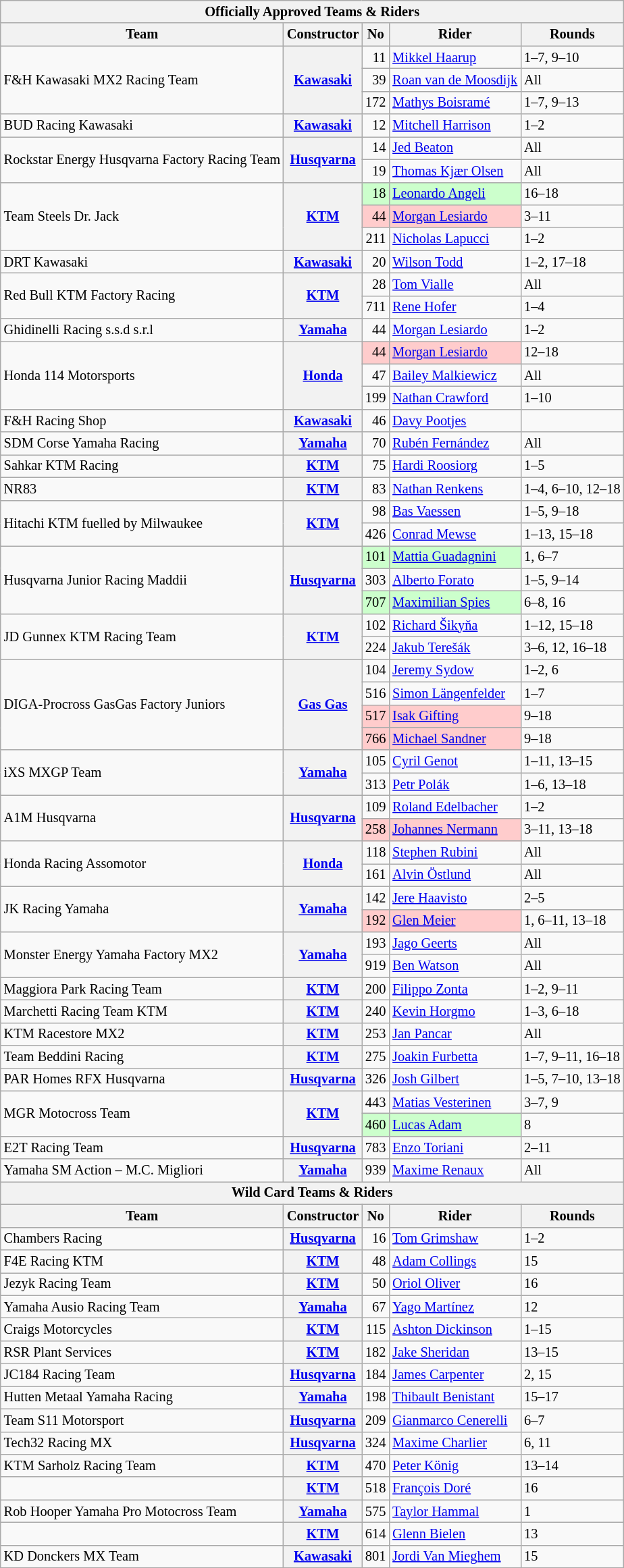<table class="wikitable" style="font-size: 85%;">
<tr>
<th colspan=5><strong>Officially Approved Teams & Riders</strong></th>
</tr>
<tr>
<th>Team</th>
<th>Constructor</th>
<th>No</th>
<th>Rider</th>
<th>Rounds</th>
</tr>
<tr>
<td rowspan=3>F&H Kawasaki MX2 Racing Team</td>
<th rowspan=3><a href='#'>Kawasaki</a></th>
<td align="right">11</td>
<td> <a href='#'>Mikkel Haarup</a></td>
<td>1–7, 9–10</td>
</tr>
<tr>
<td align="right">39</td>
<td> <a href='#'>Roan van de Moosdijk</a></td>
<td>All</td>
</tr>
<tr>
<td align="right">172</td>
<td> <a href='#'>Mathys Boisramé</a></td>
<td>1–7, 9–13</td>
</tr>
<tr>
<td>BUD Racing Kawasaki</td>
<th><a href='#'>Kawasaki</a></th>
<td align="right">12</td>
<td> <a href='#'>Mitchell Harrison</a></td>
<td>1–2</td>
</tr>
<tr>
<td rowspan=2>Rockstar Energy Husqvarna Factory Racing Team</td>
<th rowspan=2><a href='#'>Husqvarna</a></th>
<td align="right">14</td>
<td> <a href='#'>Jed Beaton</a></td>
<td>All</td>
</tr>
<tr>
<td align="right">19</td>
<td> <a href='#'>Thomas Kjær Olsen</a></td>
<td>All</td>
</tr>
<tr>
<td rowspan=3>Team Steels Dr. Jack</td>
<th rowspan=3><a href='#'>KTM</a></th>
<td style="background:#ccffcc;" align="right">18</td>
<td style="background:#ccffcc;"> <a href='#'>Leonardo Angeli</a></td>
<td>16–18</td>
</tr>
<tr>
<td style="background:#ffcccc;" align="right">44</td>
<td style="background:#ffcccc;"> <a href='#'>Morgan Lesiardo</a></td>
<td>3–11</td>
</tr>
<tr>
<td align="right">211</td>
<td> <a href='#'>Nicholas Lapucci</a></td>
<td>1–2</td>
</tr>
<tr>
<td>DRT Kawasaki</td>
<th><a href='#'>Kawasaki</a></th>
<td align="right">20</td>
<td> <a href='#'>Wilson Todd</a></td>
<td>1–2, 17–18</td>
</tr>
<tr>
<td rowspan=2>Red Bull KTM Factory Racing</td>
<th rowspan=2><a href='#'>KTM</a></th>
<td align="right">28</td>
<td> <a href='#'>Tom Vialle</a></td>
<td>All</td>
</tr>
<tr>
<td align="right">711</td>
<td> <a href='#'>Rene Hofer</a></td>
<td>1–4</td>
</tr>
<tr>
<td>Ghidinelli Racing s.s.d s.r.l</td>
<th><a href='#'>Yamaha</a></th>
<td align="right">44</td>
<td> <a href='#'>Morgan Lesiardo</a></td>
<td>1–2</td>
</tr>
<tr>
<td rowspan=3>Honda 114 Motorsports</td>
<th rowspan=3><a href='#'>Honda</a></th>
<td style="background:#ffcccc;" align="right">44</td>
<td style="background:#ffcccc;"> <a href='#'>Morgan Lesiardo</a></td>
<td>12–18</td>
</tr>
<tr>
<td align="right">47</td>
<td> <a href='#'>Bailey Malkiewicz</a></td>
<td>All</td>
</tr>
<tr>
<td align="right">199</td>
<td> <a href='#'>Nathan Crawford</a></td>
<td>1–10</td>
</tr>
<tr>
<td>F&H Racing Shop</td>
<th><a href='#'>Kawasaki</a></th>
<td align="right">46</td>
<td> <a href='#'>Davy Pootjes</a></td>
<td></td>
</tr>
<tr>
<td>SDM Corse Yamaha Racing</td>
<th><a href='#'>Yamaha</a></th>
<td align="right">70</td>
<td> <a href='#'>Rubén Fernández</a></td>
<td>All</td>
</tr>
<tr>
<td>Sahkar KTM Racing</td>
<th><a href='#'>KTM</a></th>
<td align="right">75</td>
<td> <a href='#'>Hardi Roosiorg</a></td>
<td>1–5</td>
</tr>
<tr>
<td>NR83</td>
<th><a href='#'>KTM</a></th>
<td align="right">83</td>
<td> <a href='#'>Nathan Renkens</a></td>
<td>1–4, 6–10, 12–18</td>
</tr>
<tr>
<td rowspan=2>Hitachi KTM fuelled by Milwaukee</td>
<th rowspan=2><a href='#'>KTM</a></th>
<td align="right">98</td>
<td> <a href='#'>Bas Vaessen</a></td>
<td>1–5, 9–18</td>
</tr>
<tr>
<td align="right">426</td>
<td> <a href='#'>Conrad Mewse</a></td>
<td>1–13, 15–18</td>
</tr>
<tr>
<td rowspan=3>Husqvarna Junior Racing Maddii</td>
<th rowspan=3><a href='#'>Husqvarna</a></th>
<td style="background:#ccffcc;" align=right>101</td>
<td style="background:#ccffcc;"> <a href='#'>Mattia Guadagnini</a></td>
<td>1, 6–7</td>
</tr>
<tr>
<td align="right">303</td>
<td> <a href='#'>Alberto Forato</a></td>
<td>1–5, 9–14</td>
</tr>
<tr>
<td style="background:#ccffcc;" align=right>707</td>
<td style="background:#ccffcc;"> <a href='#'>Maximilian Spies</a></td>
<td>6–8, 16</td>
</tr>
<tr>
<td rowspan=2>JD Gunnex KTM Racing Team</td>
<th rowspan=2><a href='#'>KTM</a></th>
<td align="right">102</td>
<td> <a href='#'>Richard Šikyňa</a></td>
<td>1–12, 15–18</td>
</tr>
<tr>
<td align="right">224</td>
<td> <a href='#'>Jakub Terešák</a></td>
<td>3–6, 12, 16–18</td>
</tr>
<tr>
<td rowspan=4>DIGA-Procross GasGas Factory Juniors</td>
<th rowspan=4><a href='#'>Gas Gas</a></th>
<td align="right">104</td>
<td> <a href='#'>Jeremy Sydow</a></td>
<td>1–2, 6</td>
</tr>
<tr>
<td align="right">516</td>
<td> <a href='#'>Simon Längenfelder</a></td>
<td>1–7</td>
</tr>
<tr>
<td style="background:#ffcccc;" align="right">517</td>
<td style="background:#ffcccc;"> <a href='#'>Isak Gifting</a></td>
<td>9–18</td>
</tr>
<tr>
<td style="background:#ffcccc;" align="right">766</td>
<td style="background:#ffcccc;"> <a href='#'>Michael Sandner</a></td>
<td>9–18</td>
</tr>
<tr>
<td rowspan=2>iXS MXGP Team</td>
<th rowspan=2><a href='#'>Yamaha</a></th>
<td align="right">105</td>
<td> <a href='#'>Cyril Genot</a></td>
<td>1–11, 13–15</td>
</tr>
<tr>
<td align="right">313</td>
<td> <a href='#'>Petr Polák</a></td>
<td>1–6, 13–18</td>
</tr>
<tr>
<td rowspan=2>A1M Husqvarna</td>
<th rowspan=2><a href='#'>Husqvarna</a></th>
<td align="right">109</td>
<td> <a href='#'>Roland Edelbacher</a></td>
<td>1–2</td>
</tr>
<tr>
<td style="background:#ffcccc;" align=right>258</td>
<td style="background:#ffcccc;"> <a href='#'>Johannes Nermann</a></td>
<td>3–11, 13–18</td>
</tr>
<tr>
<td rowspan=2>Honda Racing Assomotor</td>
<th rowspan=2><a href='#'>Honda</a></th>
<td align="right">118</td>
<td> <a href='#'>Stephen Rubini</a></td>
<td>All</td>
</tr>
<tr>
<td align="right">161</td>
<td> <a href='#'>Alvin Östlund</a></td>
<td>All</td>
</tr>
<tr>
<td rowspan=2>JK Racing Yamaha</td>
<th rowspan=2><a href='#'>Yamaha</a></th>
<td align="right">142</td>
<td> <a href='#'>Jere Haavisto</a></td>
<td>2–5</td>
</tr>
<tr>
<td style="background:#ffcccc;" align=right>192</td>
<td style="background:#ffcccc;"> <a href='#'>Glen Meier</a></td>
<td>1, 6–11, 13–18</td>
</tr>
<tr>
<td rowspan=2>Monster Energy Yamaha Factory MX2</td>
<th rowspan=2><a href='#'>Yamaha</a></th>
<td align="right">193</td>
<td> <a href='#'>Jago Geerts</a></td>
<td>All</td>
</tr>
<tr>
<td align="right">919</td>
<td> <a href='#'>Ben Watson</a></td>
<td>All</td>
</tr>
<tr>
<td>Maggiora Park Racing Team</td>
<th><a href='#'>KTM</a></th>
<td align="right">200</td>
<td> <a href='#'>Filippo Zonta</a></td>
<td>1–2, 9–11</td>
</tr>
<tr>
<td>Marchetti Racing Team KTM</td>
<th><a href='#'>KTM</a></th>
<td align="right">240</td>
<td> <a href='#'>Kevin Horgmo</a></td>
<td>1–3, 6–18</td>
</tr>
<tr>
<td>KTM Racestore MX2</td>
<th><a href='#'>KTM</a></th>
<td align="right">253</td>
<td> <a href='#'>Jan Pancar</a></td>
<td>All</td>
</tr>
<tr>
<td>Team Beddini Racing</td>
<th><a href='#'>KTM</a></th>
<td align="right">275</td>
<td> <a href='#'>Joakin Furbetta</a></td>
<td>1–7, 9–11, 16–18</td>
</tr>
<tr>
<td>PAR Homes RFX Husqvarna</td>
<th><a href='#'>Husqvarna</a></th>
<td align="right">326</td>
<td> <a href='#'>Josh Gilbert</a></td>
<td>1–5, 7–10, 13–18</td>
</tr>
<tr>
<td rowspan=2>MGR Motocross Team</td>
<th rowspan=2><a href='#'>KTM</a></th>
<td align="right">443</td>
<td> <a href='#'>Matias Vesterinen</a></td>
<td>3–7, 9</td>
</tr>
<tr>
<td style="background:#ccffcc;" align=right>460</td>
<td style="background:#ccffcc;"> <a href='#'>Lucas Adam</a></td>
<td>8</td>
</tr>
<tr>
<td>E2T Racing Team</td>
<th><a href='#'>Husqvarna</a></th>
<td align="right">783</td>
<td> <a href='#'>Enzo Toriani</a></td>
<td>2–11</td>
</tr>
<tr>
<td>Yamaha SM Action – M.C. Migliori</td>
<th><a href='#'>Yamaha</a></th>
<td align="right">939</td>
<td> <a href='#'>Maxime Renaux</a></td>
<td>All</td>
</tr>
<tr>
<th colspan=5><strong>Wild Card Teams & Riders</strong></th>
</tr>
<tr>
<th>Team</th>
<th>Constructor</th>
<th>No</th>
<th>Rider</th>
<th>Rounds</th>
</tr>
<tr>
<td>Chambers Racing</td>
<th><a href='#'>Husqvarna</a></th>
<td align="right">16</td>
<td> <a href='#'>Tom Grimshaw</a></td>
<td>1–2</td>
</tr>
<tr>
<td>F4E Racing KTM</td>
<th><a href='#'>KTM</a></th>
<td align="right">48</td>
<td> <a href='#'>Adam Collings</a></td>
<td>15</td>
</tr>
<tr>
<td>Jezyk Racing Team</td>
<th><a href='#'>KTM</a></th>
<td align="right">50</td>
<td> <a href='#'>Oriol Oliver</a></td>
<td>16</td>
</tr>
<tr>
<td>Yamaha Ausio Racing Team</td>
<th><a href='#'>Yamaha</a></th>
<td align="right">67</td>
<td> <a href='#'>Yago Martínez</a></td>
<td>12</td>
</tr>
<tr>
<td>Craigs Motorcycles</td>
<th><a href='#'>KTM</a></th>
<td align="right">115</td>
<td> <a href='#'>Ashton Dickinson</a></td>
<td>1–15</td>
</tr>
<tr>
<td>RSR Plant Services</td>
<th><a href='#'>KTM</a></th>
<td align="right">182</td>
<td> <a href='#'>Jake Sheridan</a></td>
<td>13–15</td>
</tr>
<tr>
<td>JC184 Racing Team</td>
<th><a href='#'>Husqvarna</a></th>
<td align="right">184</td>
<td> <a href='#'>James Carpenter</a></td>
<td>2, 15</td>
</tr>
<tr>
<td>Hutten Metaal Yamaha Racing</td>
<th><a href='#'>Yamaha</a></th>
<td align="right">198</td>
<td> <a href='#'>Thibault Benistant</a></td>
<td>15–17</td>
</tr>
<tr>
<td>Team S11 Motorsport</td>
<th><a href='#'>Husqvarna</a></th>
<td align="right">209</td>
<td> <a href='#'>Gianmarco Cenerelli</a></td>
<td>6–7</td>
</tr>
<tr>
<td>Tech32 Racing MX</td>
<th><a href='#'>Husqvarna</a></th>
<td align="right">324</td>
<td> <a href='#'>Maxime Charlier</a></td>
<td>6, 11</td>
</tr>
<tr>
<td>KTM Sarholz Racing Team</td>
<th><a href='#'>KTM</a></th>
<td align="right">470</td>
<td> <a href='#'>Peter König</a></td>
<td>13–14</td>
</tr>
<tr>
<td></td>
<th><a href='#'>KTM</a></th>
<td align="right">518</td>
<td> <a href='#'>François Doré</a></td>
<td>16</td>
</tr>
<tr>
<td>Rob Hooper Yamaha Pro Motocross Team</td>
<th><a href='#'>Yamaha</a></th>
<td align="right">575</td>
<td> <a href='#'>Taylor Hammal</a></td>
<td>1</td>
</tr>
<tr>
<td></td>
<th><a href='#'>KTM</a></th>
<td align="right">614</td>
<td> <a href='#'>Glenn Bielen</a></td>
<td>13</td>
</tr>
<tr>
<td>KD Donckers MX Team</td>
<th><a href='#'>Kawasaki</a></th>
<td align="right">801</td>
<td> <a href='#'>Jordi Van Mieghem</a></td>
<td>15</td>
</tr>
<tr>
</tr>
</table>
